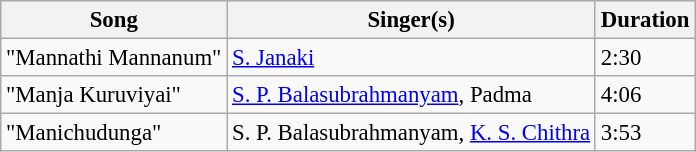<table class="wikitable" style="font-size:95%;">
<tr>
<th>Song</th>
<th>Singer(s)</th>
<th>Duration</th>
</tr>
<tr>
<td>"Mannathi Mannanum"</td>
<td><a href='#'>S. Janaki</a></td>
<td>2:30</td>
</tr>
<tr>
<td>"Manja Kuruviyai"</td>
<td><a href='#'>S. P. Balasubrahmanyam</a>, Padma</td>
<td>4:06</td>
</tr>
<tr>
<td>"Manichudunga"</td>
<td>S. P. Balasubrahmanyam, <a href='#'>K. S. Chithra</a></td>
<td>3:53</td>
</tr>
</table>
